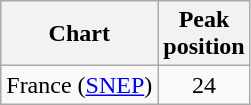<table class="wikitable">
<tr>
<th>Chart</th>
<th>Peak<br>position</th>
</tr>
<tr>
<td>France (<a href='#'>SNEP</a>)</td>
<td align="center">24</td>
</tr>
</table>
